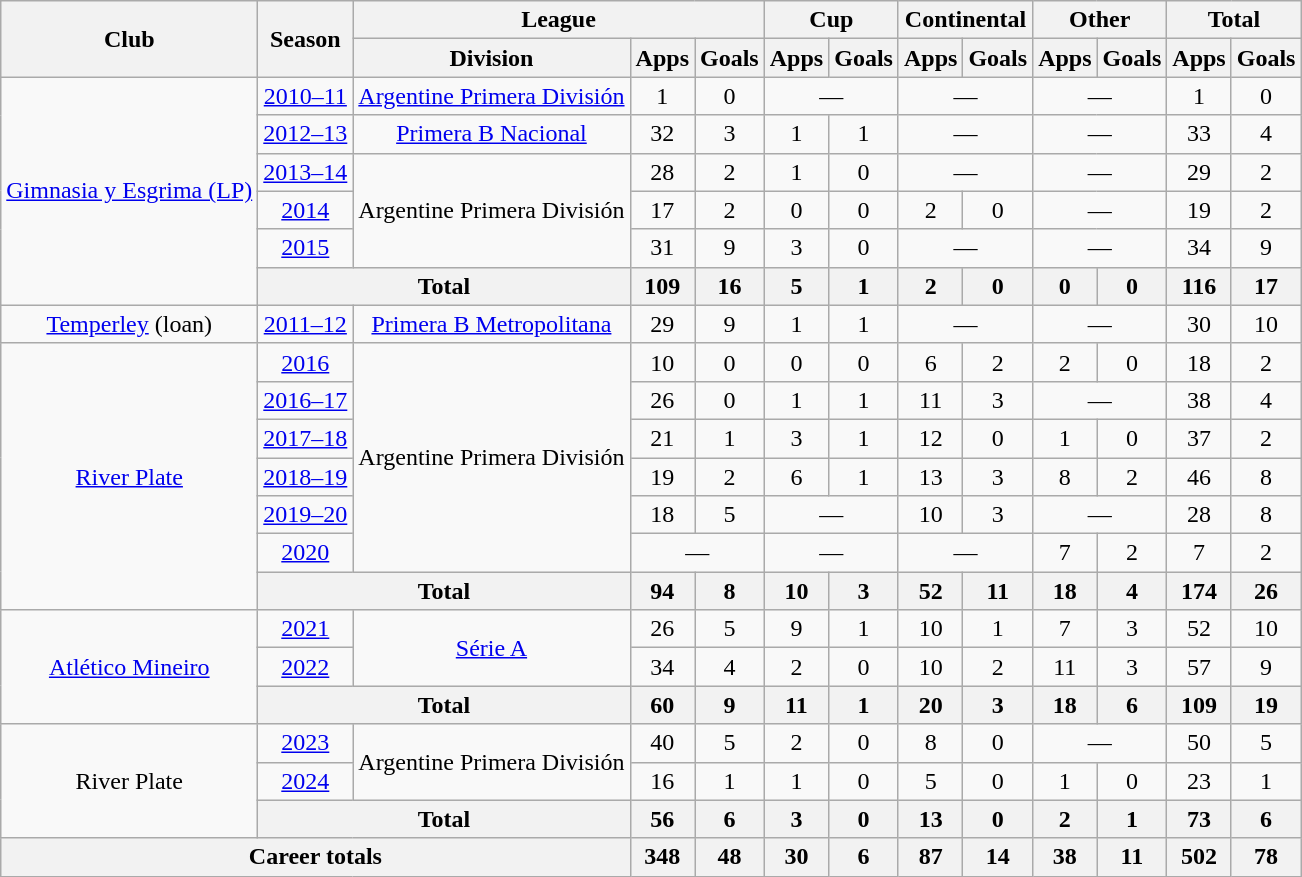<table class="wikitable" style="text-align:center">
<tr>
<th rowspan=2>Club</th>
<th rowspan=2>Season</th>
<th colspan=3>League</th>
<th colspan=2>Cup</th>
<th colspan=2>Continental</th>
<th colspan=2>Other</th>
<th colspan=2>Total</th>
</tr>
<tr>
<th>Division</th>
<th>Apps</th>
<th>Goals</th>
<th>Apps</th>
<th>Goals</th>
<th>Apps</th>
<th>Goals</th>
<th>Apps</th>
<th>Goals</th>
<th>Apps</th>
<th>Goals</th>
</tr>
<tr>
<td rowspan=6><a href='#'>Gimnasia y Esgrima (LP)</a></td>
<td><a href='#'>2010–11</a></td>
<td><a href='#'>Argentine Primera División</a></td>
<td>1</td>
<td>0</td>
<td colspan=2>—</td>
<td colspan=2>—</td>
<td colspan=2>—</td>
<td>1</td>
<td>0</td>
</tr>
<tr>
<td><a href='#'>2012–13</a></td>
<td><a href='#'>Primera B Nacional</a></td>
<td>32</td>
<td>3</td>
<td>1</td>
<td>1</td>
<td colspan=2>—</td>
<td colspan=2>—</td>
<td>33</td>
<td>4</td>
</tr>
<tr>
<td><a href='#'>2013–14</a></td>
<td rowspan=3>Argentine Primera División</td>
<td>28</td>
<td>2</td>
<td>1</td>
<td>0</td>
<td colspan=2>—</td>
<td colspan=2>—</td>
<td>29</td>
<td>2</td>
</tr>
<tr>
<td><a href='#'>2014</a></td>
<td>17</td>
<td>2</td>
<td>0</td>
<td>0</td>
<td>2</td>
<td>0</td>
<td colspan=2>—</td>
<td>19</td>
<td>2</td>
</tr>
<tr>
<td><a href='#'>2015</a></td>
<td>31</td>
<td>9</td>
<td>3</td>
<td>0</td>
<td colspan=2>—</td>
<td colspan=2>—</td>
<td>34</td>
<td>9</td>
</tr>
<tr>
<th colspan=2>Total</th>
<th>109</th>
<th>16</th>
<th>5</th>
<th>1</th>
<th>2</th>
<th>0</th>
<th>0</th>
<th>0</th>
<th>116</th>
<th>17</th>
</tr>
<tr>
<td><a href='#'>Temperley</a> (loan)</td>
<td><a href='#'>2011–12</a></td>
<td><a href='#'>Primera B Metropolitana</a></td>
<td>29</td>
<td>9</td>
<td>1</td>
<td>1</td>
<td colspan=2>—</td>
<td colspan=2>—</td>
<td>30</td>
<td>10</td>
</tr>
<tr>
<td rowspan=7><a href='#'>River Plate</a></td>
<td><a href='#'>2016</a></td>
<td rowspan=6>Argentine Primera División</td>
<td>10</td>
<td>0</td>
<td>0</td>
<td>0</td>
<td>6</td>
<td>2</td>
<td>2</td>
<td>0</td>
<td>18</td>
<td>2</td>
</tr>
<tr>
<td><a href='#'>2016–17</a></td>
<td>26</td>
<td>0</td>
<td>1</td>
<td>1</td>
<td>11</td>
<td>3</td>
<td colspan=2>—</td>
<td>38</td>
<td>4</td>
</tr>
<tr>
<td><a href='#'>2017–18</a></td>
<td>21</td>
<td>1</td>
<td>3</td>
<td>1</td>
<td>12</td>
<td>0</td>
<td>1</td>
<td>0</td>
<td>37</td>
<td>2</td>
</tr>
<tr>
<td><a href='#'>2018–19</a></td>
<td>19</td>
<td>2</td>
<td>6</td>
<td>1</td>
<td>13</td>
<td>3</td>
<td>8</td>
<td>2</td>
<td>46</td>
<td>8</td>
</tr>
<tr>
<td><a href='#'>2019–20</a></td>
<td>18</td>
<td>5</td>
<td colspan=2>—</td>
<td>10</td>
<td>3</td>
<td colspan=2>—</td>
<td>28</td>
<td>8</td>
</tr>
<tr>
<td><a href='#'>2020</a></td>
<td colspan=2>—</td>
<td colspan=2>—</td>
<td colspan=2>—</td>
<td>7</td>
<td>2</td>
<td>7</td>
<td>2</td>
</tr>
<tr>
<th colspan=2>Total</th>
<th>94</th>
<th>8</th>
<th>10</th>
<th>3</th>
<th>52</th>
<th>11</th>
<th>18</th>
<th>4</th>
<th>174</th>
<th>26</th>
</tr>
<tr>
<td rowspan=3><a href='#'>Atlético Mineiro</a></td>
<td><a href='#'>2021</a></td>
<td rowspan=2><a href='#'>Série A</a></td>
<td>26</td>
<td>5</td>
<td>9</td>
<td>1</td>
<td>10</td>
<td>1</td>
<td>7</td>
<td>3</td>
<td>52</td>
<td>10</td>
</tr>
<tr>
<td><a href='#'>2022</a></td>
<td>34</td>
<td>4</td>
<td>2</td>
<td>0</td>
<td>10</td>
<td>2</td>
<td>11</td>
<td>3</td>
<td>57</td>
<td>9</td>
</tr>
<tr>
<th colspan=2>Total</th>
<th>60</th>
<th>9</th>
<th>11</th>
<th>1</th>
<th>20</th>
<th>3</th>
<th>18</th>
<th>6</th>
<th>109</th>
<th>19</th>
</tr>
<tr>
<td rowspan=3>River Plate</td>
<td><a href='#'>2023</a></td>
<td rowspan=2>Argentine Primera División</td>
<td>40</td>
<td>5</td>
<td>2</td>
<td>0</td>
<td>8</td>
<td>0</td>
<td colspan=2>—</td>
<td>50</td>
<td>5</td>
</tr>
<tr>
<td><a href='#'>2024</a></td>
<td>16</td>
<td>1</td>
<td>1</td>
<td>0</td>
<td>5</td>
<td>0</td>
<td>1</td>
<td>0</td>
<td>23</td>
<td>1</td>
</tr>
<tr>
<th colspan=2>Total</th>
<th>56</th>
<th>6</th>
<th>3</th>
<th>0</th>
<th>13</th>
<th>0</th>
<th>2</th>
<th>1</th>
<th>73</th>
<th>6</th>
</tr>
<tr>
<th colspan="3">Career totals</th>
<th>348</th>
<th>48</th>
<th>30</th>
<th>6</th>
<th>87</th>
<th>14</th>
<th>38</th>
<th>11</th>
<th>502</th>
<th>78</th>
</tr>
</table>
